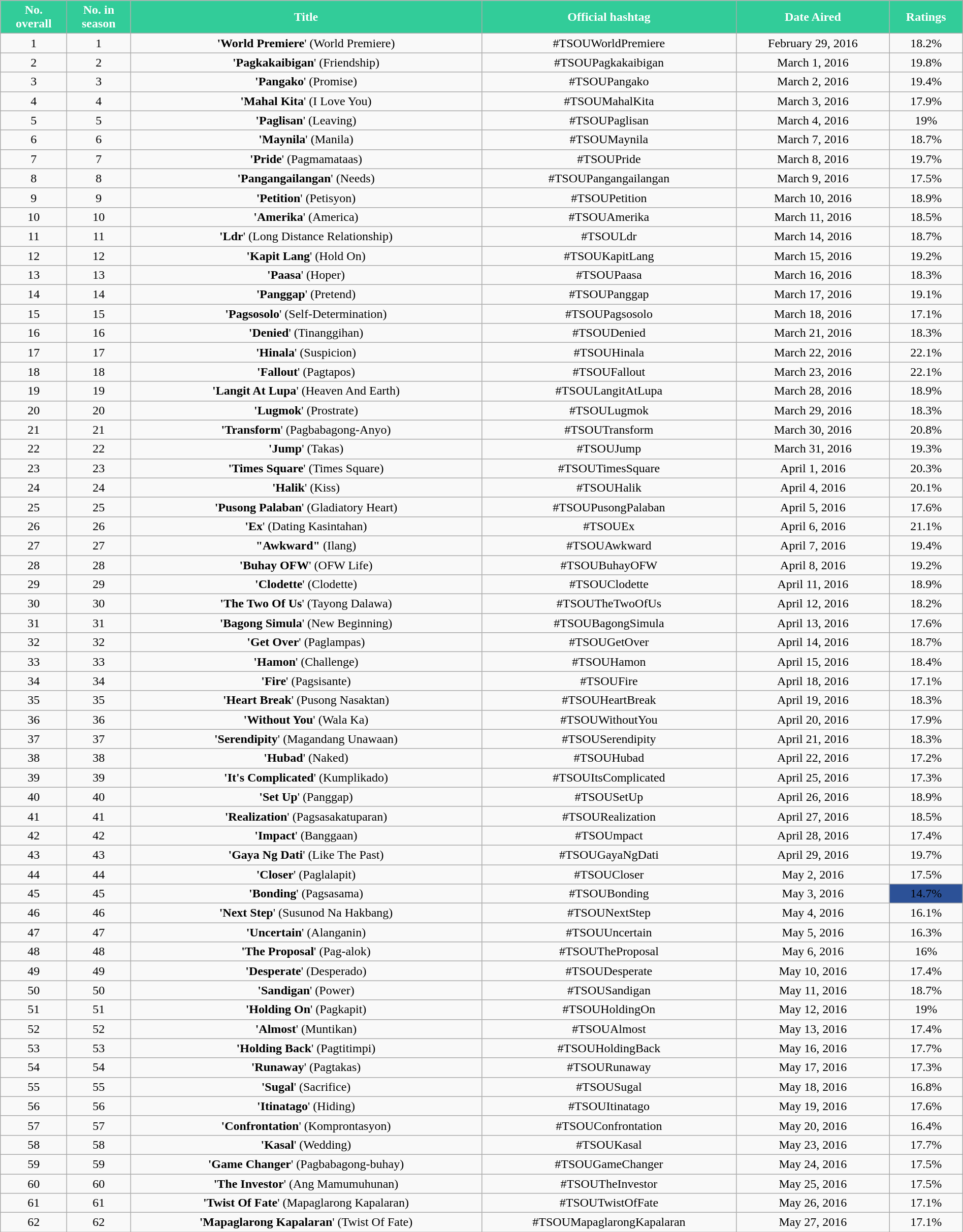<table class="wikitable" style="text-align:center; font-size:100%; line-height:18px;" width="100%">
<tr>
<th style="background:#32CC99; color:#ffffff">No. <br> overall</th>
<th style="background:#32CC99; color:#ffffff">No. in <br> season</th>
<th style="background:#32CC99; color:#ffffff">Title</th>
<th style="background:#32CC99; color:#ffffff">Official hashtag</th>
<th style="background:#32CC99; color:#ffffff">Date Aired</th>
<th style="background:#32CC99; color:#ffffff">Ratings</th>
</tr>
<tr>
<td>1</td>
<td>1</td>
<td><strong>'World Premiere</strong>' (World Premiere)</td>
<td>#TSOUWorldPremiere</td>
<td>February 29, 2016</td>
<td>18.2%</td>
</tr>
<tr>
<td>2</td>
<td>2</td>
<td><strong>'Pagkakaibigan</strong>' (Friendship)</td>
<td>#TSOUPagkakaibigan</td>
<td>March 1, 2016</td>
<td>19.8%</td>
</tr>
<tr>
<td>3</td>
<td>3</td>
<td><strong>'Pangako</strong>' (Promise)</td>
<td>#TSOUPangako</td>
<td>March 2, 2016</td>
<td>19.4%</td>
</tr>
<tr>
<td>4</td>
<td>4</td>
<td><strong>'Mahal Kita</strong>' (I Love You)</td>
<td>#TSOUMahalKita</td>
<td>March 3, 2016</td>
<td>17.9%</td>
</tr>
<tr>
<td>5</td>
<td>5</td>
<td><strong>'Paglisan</strong>' (Leaving)</td>
<td>#TSOUPaglisan</td>
<td>March 4, 2016</td>
<td>19%</td>
</tr>
<tr>
<td>6</td>
<td>6</td>
<td><strong>'Maynila</strong>' (Manila)</td>
<td>#TSOUMaynila</td>
<td>March 7, 2016</td>
<td>18.7%</td>
</tr>
<tr>
<td>7</td>
<td>7</td>
<td><strong>'Pride</strong>' (Pagmamataas)</td>
<td>#TSOUPride</td>
<td>March 8, 2016</td>
<td>19.7%</td>
</tr>
<tr>
<td>8</td>
<td>8</td>
<td><strong>'Pangangailangan</strong>' (Needs)</td>
<td>#TSOUPangangailangan</td>
<td>March 9, 2016</td>
<td>17.5%</td>
</tr>
<tr>
<td>9</td>
<td>9</td>
<td><strong>'Petition</strong>' (Petisyon)</td>
<td>#TSOUPetition</td>
<td>March 10, 2016</td>
<td>18.9%</td>
</tr>
<tr>
<td>10</td>
<td>10</td>
<td><strong>'Amerika</strong>' (America)</td>
<td>#TSOUAmerika</td>
<td>March 11, 2016</td>
<td>18.5%</td>
</tr>
<tr>
<td>11</td>
<td>11</td>
<td><strong>'Ldr</strong>' (Long Distance Relationship)</td>
<td>#TSOULdr</td>
<td>March 14, 2016</td>
<td>18.7%</td>
</tr>
<tr>
<td>12</td>
<td>12</td>
<td><strong>'Kapit Lang</strong>' (Hold On)</td>
<td>#TSOUKapitLang</td>
<td>March 15, 2016</td>
<td>19.2%</td>
</tr>
<tr>
<td>13</td>
<td>13</td>
<td><strong>'Paasa</strong>' (Hoper)</td>
<td>#TSOUPaasa</td>
<td>March 16, 2016</td>
<td>18.3%</td>
</tr>
<tr>
<td>14</td>
<td>14</td>
<td><strong>'Panggap</strong>' (Pretend)</td>
<td>#TSOUPanggap</td>
<td>March 17, 2016</td>
<td>19.1%</td>
</tr>
<tr>
<td>15</td>
<td>15</td>
<td><strong>'Pagsosolo</strong>' (Self-Determination)</td>
<td>#TSOUPagsosolo</td>
<td>March 18, 2016</td>
<td>17.1%</td>
</tr>
<tr>
<td>16</td>
<td>16</td>
<td><strong>'Denied</strong>' (Tinanggihan)</td>
<td>#TSOUDenied</td>
<td>March 21, 2016</td>
<td>18.3%</td>
</tr>
<tr>
<td>17</td>
<td>17</td>
<td><strong>'Hinala</strong>' (Suspicion)</td>
<td>#TSOUHinala</td>
<td>March 22, 2016</td>
<td>22.1%</td>
</tr>
<tr>
<td>18</td>
<td>18</td>
<td><strong>'Fallout</strong>' (Pagtapos)</td>
<td>#TSOUFallout</td>
<td>March 23, 2016</td>
<td>22.1%</td>
</tr>
<tr>
<td>19</td>
<td>19</td>
<td><strong>'Langit At Lupa</strong>' (Heaven And Earth)</td>
<td>#TSOULangitAtLupa</td>
<td>March 28, 2016</td>
<td>18.9%</td>
</tr>
<tr>
<td>20</td>
<td>20</td>
<td><strong>'Lugmok</strong>' (Prostrate)</td>
<td>#TSOULugmok</td>
<td>March 29, 2016</td>
<td>18.3%</td>
</tr>
<tr>
<td>21</td>
<td>21</td>
<td><strong>'Transform</strong>' (Pagbabagong-Anyo)</td>
<td>#TSOUTransform</td>
<td>March 30, 2016</td>
<td>20.8%</td>
</tr>
<tr>
<td>22</td>
<td>22</td>
<td><strong>'Jump</strong>' (Takas)</td>
<td>#TSOUJump</td>
<td>March 31, 2016</td>
<td>19.3%</td>
</tr>
<tr>
<td>23</td>
<td>23</td>
<td><strong>'Times Square</strong>' (Times Square)</td>
<td>#TSOUTimesSquare</td>
<td>April 1, 2016</td>
<td>20.3%</td>
</tr>
<tr>
<td>24</td>
<td>24</td>
<td><strong>'Halik</strong>' (Kiss)</td>
<td>#TSOUHalik</td>
<td>April 4, 2016</td>
<td>20.1%</td>
</tr>
<tr>
<td>25</td>
<td>25</td>
<td><strong>'Pusong Palaban</strong>' (Gladiatory Heart)</td>
<td>#TSOUPusongPalaban</td>
<td>April 5, 2016</td>
<td>17.6%</td>
</tr>
<tr>
<td>26</td>
<td>26</td>
<td><strong>'Ex</strong>' (Dating Kasintahan)</td>
<td>#TSOUEx</td>
<td>April 6, 2016</td>
<td>21.1%</td>
</tr>
<tr>
<td>27</td>
<td>27</td>
<td><strong>"Awkward"</strong> (Ilang)</td>
<td>#TSOUAwkward</td>
<td>April 7, 2016</td>
<td>19.4%</td>
</tr>
<tr>
<td>28</td>
<td>28</td>
<td><strong>'Buhay OFW</strong>' (OFW Life)</td>
<td>#TSOUBuhayOFW</td>
<td>April 8, 2016</td>
<td>19.2%</td>
</tr>
<tr>
<td>29</td>
<td>29</td>
<td><strong>'Clodette</strong>' (Clodette)</td>
<td>#TSOUClodette</td>
<td>April 11, 2016</td>
<td>18.9%</td>
</tr>
<tr>
<td>30</td>
<td>30</td>
<td><strong>'The Two Of Us</strong>' (Tayong Dalawa)</td>
<td>#TSOUTheTwoOfUs</td>
<td>April 12, 2016</td>
<td>18.2%</td>
</tr>
<tr>
<td>31</td>
<td>31</td>
<td><strong>'Bagong Simula</strong>' (New Beginning)</td>
<td>#TSOUBagongSimula</td>
<td>April 13, 2016</td>
<td>17.6%</td>
</tr>
<tr>
<td>32</td>
<td>32</td>
<td><strong>'Get Over</strong>' (Paglampas)</td>
<td>#TSOUGetOver</td>
<td>April 14, 2016</td>
<td>18.7%</td>
</tr>
<tr>
<td>33</td>
<td>33</td>
<td><strong>'Hamon</strong>' (Challenge)</td>
<td>#TSOUHamon</td>
<td>April 15, 2016</td>
<td>18.4%</td>
</tr>
<tr>
<td>34</td>
<td>34</td>
<td><strong>'Fire</strong>' (Pagsisante)</td>
<td>#TSOUFire</td>
<td>April 18, 2016</td>
<td>17.1%</td>
</tr>
<tr>
<td>35</td>
<td>35</td>
<td><strong>'Heart Break</strong>' (Pusong Nasaktan)</td>
<td>#TSOUHeartBreak</td>
<td>April 19, 2016</td>
<td>18.3%</td>
</tr>
<tr>
<td>36</td>
<td>36</td>
<td><strong>'Without You</strong>' (Wala Ka)</td>
<td>#TSOUWithoutYou</td>
<td>April 20, 2016</td>
<td>17.9%</td>
</tr>
<tr>
<td>37</td>
<td>37</td>
<td><strong>'Serendipity</strong>' (Magandang Unawaan)</td>
<td>#TSOUSerendipity</td>
<td>April 21, 2016</td>
<td>18.3%</td>
</tr>
<tr>
<td>38</td>
<td>38</td>
<td><strong>'Hubad</strong>' (Naked)</td>
<td>#TSOUHubad</td>
<td>April 22, 2016</td>
<td>17.2%</td>
</tr>
<tr>
<td>39</td>
<td>39</td>
<td><strong>'It's Complicated</strong>' (Kumplikado)</td>
<td>#TSOUItsComplicated</td>
<td>April 25, 2016</td>
<td>17.3%</td>
</tr>
<tr>
<td>40</td>
<td>40</td>
<td><strong>'Set Up</strong>' (Panggap)</td>
<td>#TSOUSetUp</td>
<td>April 26, 2016</td>
<td>18.9%</td>
</tr>
<tr>
<td>41</td>
<td>41</td>
<td><strong>'Realization</strong>' (Pagsasakatuparan)</td>
<td>#TSOURealization</td>
<td>April 27, 2016</td>
<td>18.5%</td>
</tr>
<tr>
<td>42</td>
<td>42</td>
<td><strong>'Impact</strong>' (Banggaan)</td>
<td>#TSOUmpact</td>
<td>April 28, 2016</td>
<td>17.4%</td>
</tr>
<tr>
<td>43</td>
<td>43</td>
<td><strong>'Gaya Ng Dati</strong>' (Like The Past)</td>
<td>#TSOUGayaNgDati</td>
<td>April 29, 2016</td>
<td>19.7%</td>
</tr>
<tr>
<td>44</td>
<td>44</td>
<td><strong>'Closer</strong>' (Paglalapit)</td>
<td>#TSOUCloser</td>
<td>May 2, 2016</td>
<td>17.5%</td>
</tr>
<tr>
<td>45</td>
<td>45</td>
<td><strong>'Bonding</strong>' (Pagsasama)</td>
<td>#TSOUBonding</td>
<td>May 3, 2016</td>
<td style="background:#2C5197;">14.7%</td>
</tr>
<tr>
<td>46</td>
<td>46</td>
<td><strong>'Next Step</strong>' (Susunod Na Hakbang)</td>
<td>#TSOUNextStep</td>
<td>May 4, 2016</td>
<td>16.1%</td>
</tr>
<tr>
<td>47</td>
<td>47</td>
<td><strong>'Uncertain</strong>' (Alanganin)</td>
<td>#TSOUUncertain</td>
<td>May 5, 2016</td>
<td>16.3%</td>
</tr>
<tr>
<td>48</td>
<td>48</td>
<td><strong>'The Proposal</strong>' (Pag-alok)</td>
<td>#TSOUTheProposal</td>
<td>May 6, 2016</td>
<td>16%</td>
</tr>
<tr>
<td>49</td>
<td>49</td>
<td><strong>'Desperate</strong>' (Desperado)</td>
<td>#TSOUDesperate</td>
<td>May 10, 2016</td>
<td>17.4%</td>
</tr>
<tr>
<td>50</td>
<td>50</td>
<td><strong>'Sandigan</strong>' (Power)</td>
<td>#TSOUSandigan</td>
<td>May 11, 2016</td>
<td>18.7%</td>
</tr>
<tr>
<td>51</td>
<td>51</td>
<td><strong>'Holding On</strong>' (Pagkapit)</td>
<td>#TSOUHoldingOn</td>
<td>May 12, 2016</td>
<td>19%</td>
</tr>
<tr>
<td>52</td>
<td>52</td>
<td><strong>'Almost</strong>' (Muntikan)</td>
<td>#TSOUAlmost</td>
<td>May 13, 2016</td>
<td>17.4%</td>
</tr>
<tr>
<td>53</td>
<td>53</td>
<td><strong>'Holding Back</strong>' (Pagtitimpi)</td>
<td>#TSOUHoldingBack</td>
<td>May 16, 2016</td>
<td>17.7%</td>
</tr>
<tr>
<td>54</td>
<td>54</td>
<td><strong>'Runaway</strong>' (Pagtakas)</td>
<td>#TSOURunaway</td>
<td>May 17, 2016</td>
<td>17.3%</td>
</tr>
<tr>
<td>55</td>
<td>55</td>
<td><strong>'Sugal</strong>' (Sacrifice)</td>
<td>#TSOUSugal</td>
<td>May 18, 2016</td>
<td>16.8%</td>
</tr>
<tr>
<td>56</td>
<td>56</td>
<td><strong>'Itinatago</strong>' (Hiding)</td>
<td>#TSOUItinatago</td>
<td>May 19, 2016</td>
<td>17.6%</td>
</tr>
<tr>
<td>57</td>
<td>57</td>
<td><strong>'Confrontation</strong>' (Komprontasyon)</td>
<td>#TSOUConfrontation</td>
<td>May 20, 2016</td>
<td>16.4%</td>
</tr>
<tr>
<td>58</td>
<td>58</td>
<td><strong>'Kasal</strong>' (Wedding)</td>
<td>#TSOUKasal</td>
<td>May 23, 2016</td>
<td>17.7%</td>
</tr>
<tr>
<td>59</td>
<td>59</td>
<td><strong>'Game Changer</strong>' (Pagbabagong-buhay)</td>
<td>#TSOUGameChanger</td>
<td>May 24, 2016</td>
<td>17.5%</td>
</tr>
<tr>
<td>60</td>
<td>60</td>
<td><strong>'The Investor</strong>' (Ang Mamumuhunan)</td>
<td>#TSOUTheInvestor</td>
<td>May 25, 2016</td>
<td>17.5%</td>
</tr>
<tr>
<td>61</td>
<td>61</td>
<td><strong>'Twist Of Fate</strong>' (Mapaglarong Kapalaran)</td>
<td>#TSOUTwistOfFate</td>
<td>May 26, 2016</td>
<td>17.1%</td>
</tr>
<tr>
<td>62</td>
<td>62</td>
<td><strong>'Mapaglarong Kapalaran</strong>' (Twist Of Fate)</td>
<td>#TSOUMapaglarongKapalaran</td>
<td>May 27, 2016</td>
<td>17.1%</td>
</tr>
</table>
